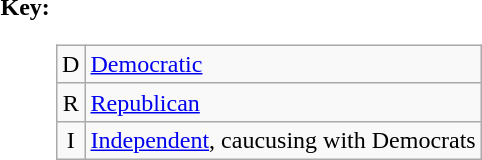<table>
<tr style="vertical-align:top">
<th>Key:</th>
<td><br><table class=wikitable>
<tr>
<td align=center >D</td>
<td><a href='#'>Democratic</a></td>
</tr>
<tr>
<td align=center >R</td>
<td><a href='#'>Republican</a></td>
</tr>
<tr>
<td align=center >I</td>
<td><a href='#'>Independent</a>, caucusing with Democrats</td>
</tr>
</table>
</td>
</tr>
</table>
